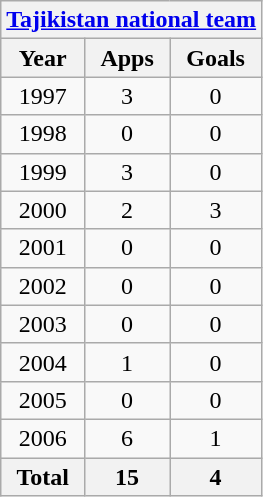<table class="wikitable" style="text-align:center">
<tr>
<th colspan=3><a href='#'>Tajikistan national team</a></th>
</tr>
<tr>
<th>Year</th>
<th>Apps</th>
<th>Goals</th>
</tr>
<tr>
<td>1997</td>
<td>3</td>
<td>0</td>
</tr>
<tr>
<td>1998</td>
<td>0</td>
<td>0</td>
</tr>
<tr>
<td>1999</td>
<td>3</td>
<td>0</td>
</tr>
<tr>
<td>2000</td>
<td>2</td>
<td>3</td>
</tr>
<tr>
<td>2001</td>
<td>0</td>
<td>0</td>
</tr>
<tr>
<td>2002</td>
<td>0</td>
<td>0</td>
</tr>
<tr>
<td>2003</td>
<td>0</td>
<td>0</td>
</tr>
<tr>
<td>2004</td>
<td>1</td>
<td>0</td>
</tr>
<tr>
<td>2005</td>
<td>0</td>
<td>0</td>
</tr>
<tr>
<td>2006</td>
<td>6</td>
<td>1</td>
</tr>
<tr>
<th>Total</th>
<th>15</th>
<th>4</th>
</tr>
</table>
